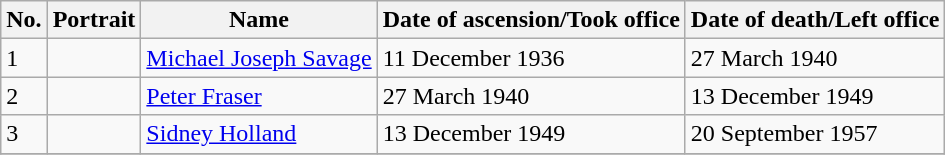<table class="wikitable">
<tr>
<th>No.</th>
<th>Portrait</th>
<th>Name</th>
<th>Date of ascension/Took office</th>
<th>Date of death/Left office</th>
</tr>
<tr>
<td>1</td>
<td></td>
<td><a href='#'>Michael Joseph Savage</a></td>
<td>11 December 1936</td>
<td>27 March 1940</td>
</tr>
<tr>
<td>2</td>
<td></td>
<td><a href='#'>Peter Fraser</a></td>
<td>27 March 1940</td>
<td>13 December 1949</td>
</tr>
<tr>
<td>3</td>
<td></td>
<td><a href='#'>Sidney Holland</a></td>
<td>13 December 1949</td>
<td>20 September 1957</td>
</tr>
<tr>
</tr>
</table>
